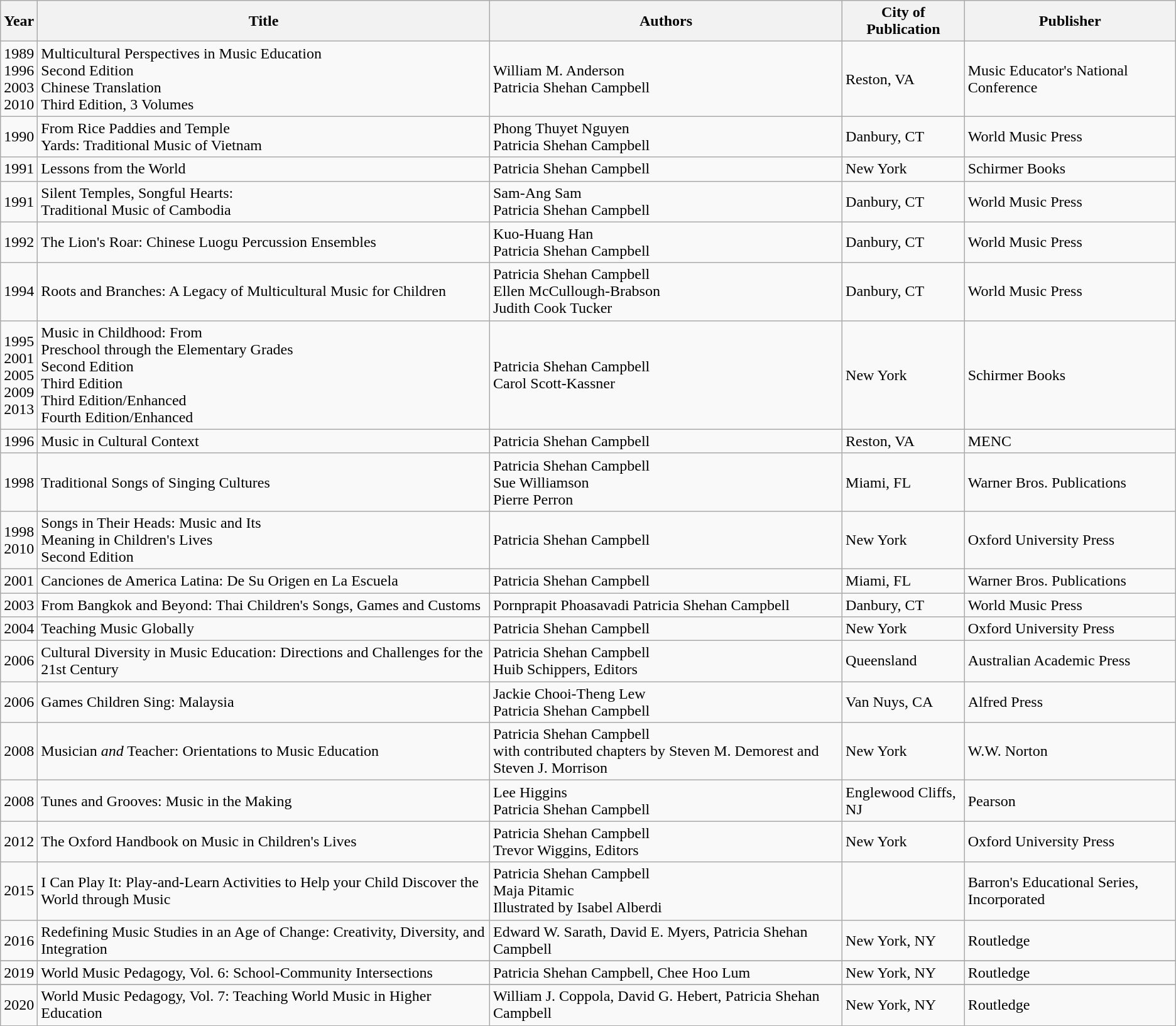<table class="wikitable">
<tr>
<th>Year</th>
<th>Title</th>
<th>Authors</th>
<th>City of Publication</th>
<th>Publisher</th>
</tr>
<tr>
<td>1989<br>1996<br>2003<br>2010</td>
<td>Multicultural Perspectives in Music Education<br>Second Edition<br>Chinese Translation<br>Third Edition, 3 Volumes</td>
<td>William M. Anderson<br>Patricia Shehan Campbell</td>
<td>Reston, VA</td>
<td>Music Educator's National Conference</td>
</tr>
<tr>
<td>1990</td>
<td>From Rice Paddies and Temple<br>Yards: Traditional Music of Vietnam</td>
<td>Phong Thuyet Nguyen<br>Patricia Shehan Campbell</td>
<td>Danbury, CT</td>
<td>World Music Press</td>
</tr>
<tr>
<td>1991</td>
<td>Lessons from the World</td>
<td>Patricia Shehan Campbell</td>
<td>New York</td>
<td>Schirmer Books</td>
</tr>
<tr>
<td>1991</td>
<td>Silent Temples, Songful Hearts:<br>Traditional Music of Cambodia</td>
<td>Sam-Ang Sam<br>Patricia Shehan Campbell</td>
<td>Danbury, CT</td>
<td>World Music Press</td>
</tr>
<tr>
<td>1992</td>
<td>The Lion's Roar: Chinese Luogu Percussion Ensembles</td>
<td>Kuo-Huang Han<br>Patricia Shehan Campbell</td>
<td>Danbury, CT</td>
<td>World Music Press</td>
</tr>
<tr>
<td>1994</td>
<td>Roots and Branches: A Legacy of Multicultural Music for Children</td>
<td>Patricia Shehan Campbell<br>Ellen McCullough-Brabson<br>Judith Cook Tucker</td>
<td>Danbury, CT</td>
<td>World Music Press</td>
</tr>
<tr>
<td>1995<br>2001<br>2005<br>2009<br>2013</td>
<td>Music in Childhood: From<br>Preschool through the Elementary Grades<br>Second Edition<br>Third Edition<br>Third Edition/Enhanced<br>Fourth Edition/Enhanced</td>
<td>Patricia Shehan Campbell<br>Carol Scott-Kassner</td>
<td>New York</td>
<td>Schirmer Books</td>
</tr>
<tr>
<td>1996</td>
<td>Music in Cultural Context</td>
<td>Patricia Shehan Campbell</td>
<td>Reston, VA</td>
<td>MENC</td>
</tr>
<tr>
<td>1998</td>
<td>Traditional Songs of Singing Cultures</td>
<td>Patricia Shehan Campbell<br>Sue Williamson<br>Pierre Perron</td>
<td>Miami, FL</td>
<td>Warner Bros. Publications</td>
</tr>
<tr>
<td>1998<br>2010</td>
<td>Songs in Their Heads: Music and Its<br>Meaning in Children's Lives<br>Second Edition</td>
<td>Patricia Shehan Campbell</td>
<td>New York</td>
<td>Oxford University Press</td>
</tr>
<tr>
<td>2001</td>
<td>Canciones de America Latina: De Su Origen en La Escuela</td>
<td>Patricia Shehan Campbell</td>
<td>Miami, FL</td>
<td>Warner Bros. Publications</td>
</tr>
<tr>
<td>2003</td>
<td>From Bangkok and Beyond: Thai Children's Songs, Games and Customs</td>
<td>Pornprapit Phoasavadi Patricia Shehan Campbell</td>
<td>Danbury, CT</td>
<td>World Music Press</td>
</tr>
<tr>
<td>2004</td>
<td>Teaching Music Globally</td>
<td>Patricia Shehan Campbell</td>
<td>New York</td>
<td>Oxford University Press</td>
</tr>
<tr>
<td>2006</td>
<td>Cultural Diversity in Music Education: Directions and Challenges for the 21st Century</td>
<td>Patricia Shehan Campbell<br>Huib Schippers, Editors</td>
<td>Queensland</td>
<td>Australian Academic Press</td>
</tr>
<tr>
<td>2006</td>
<td>Games Children Sing: Malaysia</td>
<td>Jackie Chooi-Theng Lew<br>Patricia Shehan Campbell</td>
<td>Van Nuys, CA</td>
<td>Alfred Press</td>
</tr>
<tr>
<td>2008</td>
<td>Musician <em>and</em> Teacher: Orientations to Music Education</td>
<td>Patricia Shehan Campbell<br>with contributed chapters by Steven M. Demorest and Steven J. Morrison</td>
<td>New York</td>
<td>W.W. Norton</td>
</tr>
<tr>
<td>2008</td>
<td>Tunes and Grooves: Music in the Making</td>
<td>Lee Higgins<br>Patricia Shehan Campbell</td>
<td>Englewood Cliffs, NJ</td>
<td>Pearson</td>
</tr>
<tr>
<td>2012</td>
<td>The Oxford Handbook on Music in Children's Lives</td>
<td>Patricia Shehan Campbell<br>Trevor Wiggins, Editors</td>
<td>New York</td>
<td>Oxford University Press</td>
</tr>
<tr>
<td>2015</td>
<td>I Can Play It: Play-and-Learn Activities to Help your Child Discover the World through Music</td>
<td>Patricia Shehan Campbell<br>Maja Pitamic<br>Illustrated by Isabel Alberdi</td>
<td></td>
<td>Barron's Educational Series, Incorporated</td>
</tr>
<tr>
<td>2016</td>
<td>Redefining Music Studies in an Age of Change: Creativity, Diversity, and Integration</td>
<td>Edward W. Sarath, David E. Myers, Patricia Shehan Campbell</td>
<td>New York, NY</td>
<td>Routledge</td>
</tr>
<tr>
</tr>
<tr>
<td>2019</td>
<td>World Music Pedagogy, Vol. 6: School-Community Intersections</td>
<td>Patricia Shehan Campbell, Chee Hoo Lum</td>
<td>New York, NY</td>
<td>Routledge</td>
</tr>
<tr>
</tr>
<tr>
<td>2020</td>
<td>World Music Pedagogy, Vol. 7: Teaching World Music in Higher Education</td>
<td>William J. Coppola, David G. Hebert, Patricia Shehan Campbell</td>
<td>New York, NY</td>
<td>Routledge</td>
</tr>
<tr>
</tr>
</table>
